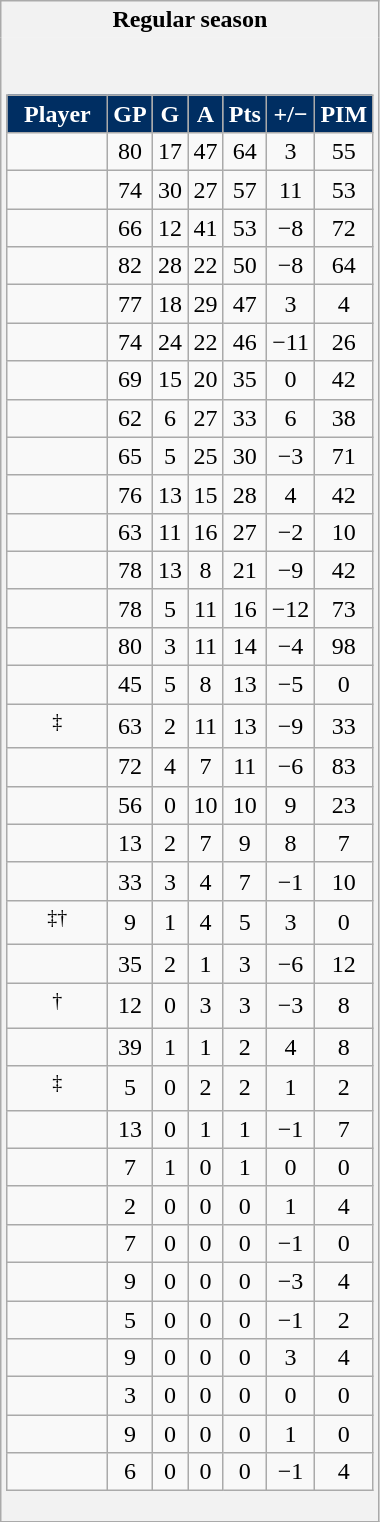<table class="wikitable" style="border: 1px solid #aaa;">
<tr>
<th style="border: 0;">Regular season</th>
</tr>
<tr>
<td style="background: #f2f2f2; border: 0; text-align: center;"><br><table class="wikitable sortable" width="100%">
<tr align=center>
<th style="background:#002E62;color:#FFFFFF;" width="40%">Player</th>
<th style="background:#002E62;color:#FFFFFF;" width="10%">GP</th>
<th style="background:#002E62;color:#FFFFFF;" width="10%">G</th>
<th style="background:#002E62;color:#FFFFFF;" width="10%">A</th>
<th style="background:#002E62;color:#FFFFFF;" width="10%">Pts</th>
<th style="background:#002E62;color:#FFFFFF;" width="10%">+/−</th>
<th style="background:#002E62;color:#FFFFFF;" width="10%">PIM</th>
</tr>
<tr align=center>
<td></td>
<td>80</td>
<td>17</td>
<td>47</td>
<td>64</td>
<td>3</td>
<td>55</td>
</tr>
<tr align=center>
<td></td>
<td>74</td>
<td>30</td>
<td>27</td>
<td>57</td>
<td>11</td>
<td>53</td>
</tr>
<tr align=center>
<td></td>
<td>66</td>
<td>12</td>
<td>41</td>
<td>53</td>
<td>−8</td>
<td>72</td>
</tr>
<tr align=center>
<td></td>
<td>82</td>
<td>28</td>
<td>22</td>
<td>50</td>
<td>−8</td>
<td>64</td>
</tr>
<tr align=center>
<td></td>
<td>77</td>
<td>18</td>
<td>29</td>
<td>47</td>
<td>3</td>
<td>4</td>
</tr>
<tr align=center>
<td></td>
<td>74</td>
<td>24</td>
<td>22</td>
<td>46</td>
<td>−11</td>
<td>26</td>
</tr>
<tr align=center>
<td></td>
<td>69</td>
<td>15</td>
<td>20</td>
<td>35</td>
<td>0</td>
<td>42</td>
</tr>
<tr align=center>
<td></td>
<td>62</td>
<td>6</td>
<td>27</td>
<td>33</td>
<td>6</td>
<td>38</td>
</tr>
<tr align=center>
<td></td>
<td>65</td>
<td>5</td>
<td>25</td>
<td>30</td>
<td>−3</td>
<td>71</td>
</tr>
<tr align=center>
<td></td>
<td>76</td>
<td>13</td>
<td>15</td>
<td>28</td>
<td>4</td>
<td>42</td>
</tr>
<tr align=center>
<td></td>
<td>63</td>
<td>11</td>
<td>16</td>
<td>27</td>
<td>−2</td>
<td>10</td>
</tr>
<tr align=center>
<td></td>
<td>78</td>
<td>13</td>
<td>8</td>
<td>21</td>
<td>−9</td>
<td>42</td>
</tr>
<tr align=center>
<td></td>
<td>78</td>
<td>5</td>
<td>11</td>
<td>16</td>
<td>−12</td>
<td>73</td>
</tr>
<tr align=center>
<td></td>
<td>80</td>
<td>3</td>
<td>11</td>
<td>14</td>
<td>−4</td>
<td>98</td>
</tr>
<tr align=center>
<td></td>
<td>45</td>
<td>5</td>
<td>8</td>
<td>13</td>
<td>−5</td>
<td>0</td>
</tr>
<tr align=center>
<td><sup>‡</sup></td>
<td>63</td>
<td>2</td>
<td>11</td>
<td>13</td>
<td>−9</td>
<td>33</td>
</tr>
<tr align=center>
<td></td>
<td>72</td>
<td>4</td>
<td>7</td>
<td>11</td>
<td>−6</td>
<td>83</td>
</tr>
<tr align=center>
<td></td>
<td>56</td>
<td>0</td>
<td>10</td>
<td>10</td>
<td>9</td>
<td>23</td>
</tr>
<tr align=center>
<td></td>
<td>13</td>
<td>2</td>
<td>7</td>
<td>9</td>
<td>8</td>
<td>7</td>
</tr>
<tr align=center>
<td></td>
<td>33</td>
<td>3</td>
<td>4</td>
<td>7</td>
<td>−1</td>
<td>10</td>
</tr>
<tr align=center>
<td><sup>‡†</sup></td>
<td>9</td>
<td>1</td>
<td>4</td>
<td>5</td>
<td>3</td>
<td>0</td>
</tr>
<tr align=center>
<td></td>
<td>35</td>
<td>2</td>
<td>1</td>
<td>3</td>
<td>−6</td>
<td>12</td>
</tr>
<tr align=center>
<td><sup>†</sup></td>
<td>12</td>
<td>0</td>
<td>3</td>
<td>3</td>
<td>−3</td>
<td>8</td>
</tr>
<tr align=center>
<td></td>
<td>39</td>
<td>1</td>
<td>1</td>
<td>2</td>
<td>4</td>
<td>8</td>
</tr>
<tr align=center>
<td><sup>‡</sup></td>
<td>5</td>
<td>0</td>
<td>2</td>
<td>2</td>
<td>1</td>
<td>2</td>
</tr>
<tr align=center>
<td></td>
<td>13</td>
<td>0</td>
<td>1</td>
<td>1</td>
<td>−1</td>
<td>7</td>
</tr>
<tr align=center>
<td></td>
<td>7</td>
<td>1</td>
<td>0</td>
<td>1</td>
<td>0</td>
<td>0</td>
</tr>
<tr align=center>
<td></td>
<td>2</td>
<td>0</td>
<td>0</td>
<td>0</td>
<td>1</td>
<td>4</td>
</tr>
<tr align=center>
<td></td>
<td>7</td>
<td>0</td>
<td>0</td>
<td>0</td>
<td>−1</td>
<td>0</td>
</tr>
<tr align=center>
<td></td>
<td>9</td>
<td>0</td>
<td>0</td>
<td>0</td>
<td>−3</td>
<td>4</td>
</tr>
<tr align=center>
<td></td>
<td>5</td>
<td>0</td>
<td>0</td>
<td>0</td>
<td>−1</td>
<td>2</td>
</tr>
<tr align=center>
<td></td>
<td>9</td>
<td>0</td>
<td>0</td>
<td>0</td>
<td>3</td>
<td>4</td>
</tr>
<tr align=center>
<td></td>
<td>3</td>
<td>0</td>
<td>0</td>
<td>0</td>
<td>0</td>
<td>0</td>
</tr>
<tr align=center>
<td></td>
<td>9</td>
<td>0</td>
<td>0</td>
<td>0</td>
<td>1</td>
<td>0</td>
</tr>
<tr align=center>
<td></td>
<td>6</td>
<td>0</td>
<td>0</td>
<td>0</td>
<td>−1</td>
<td>4</td>
</tr>
</table>
</td>
</tr>
</table>
